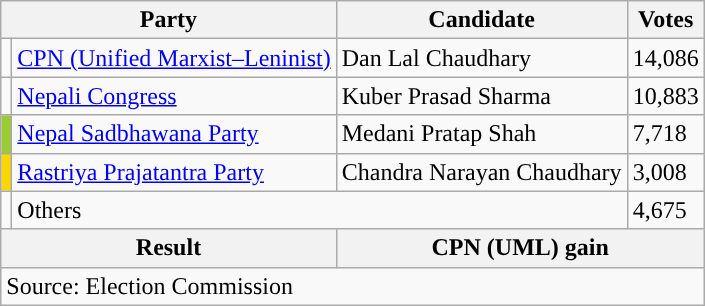<table class="wikitable">
<tr>
<th colspan="2">Party</th>
<th>Candidate</th>
<th>Votes</th>
</tr>
<tr>
<td style="background-color:"></td>
<td><a href='#'>CPN (Unified Marxist–Leninist)</a></td>
<td>Dan Lal Chaudhary</td>
<td>14,086</td>
</tr>
<tr>
<td style="background-color:"></td>
<td><a href='#'>Nepali Congress</a></td>
<td>Kuber Prasad Sharma</td>
<td>10,883</td>
</tr>
<tr>
<td style="background-color:yellowgreen"></td>
<td><a href='#'>Nepal Sadbhawana Party</a></td>
<td>Medani Pratap Shah</td>
<td>7,718</td>
</tr>
<tr>
<td style="background-color:gold"></td>
<td><a href='#'>Rastriya Prajatantra Party</a></td>
<td>Chandra Narayan Chaudhary</td>
<td>3,008</td>
</tr>
<tr>
<td></td>
<td colspan="2">Others</td>
<td>4,675</td>
</tr>
<tr>
<th colspan="2">Result</th>
<th colspan="2">CPN (UML) gain</th>
</tr>
<tr>
<td colspan="4">Source: Election Commission</td>
</tr>
</table>
